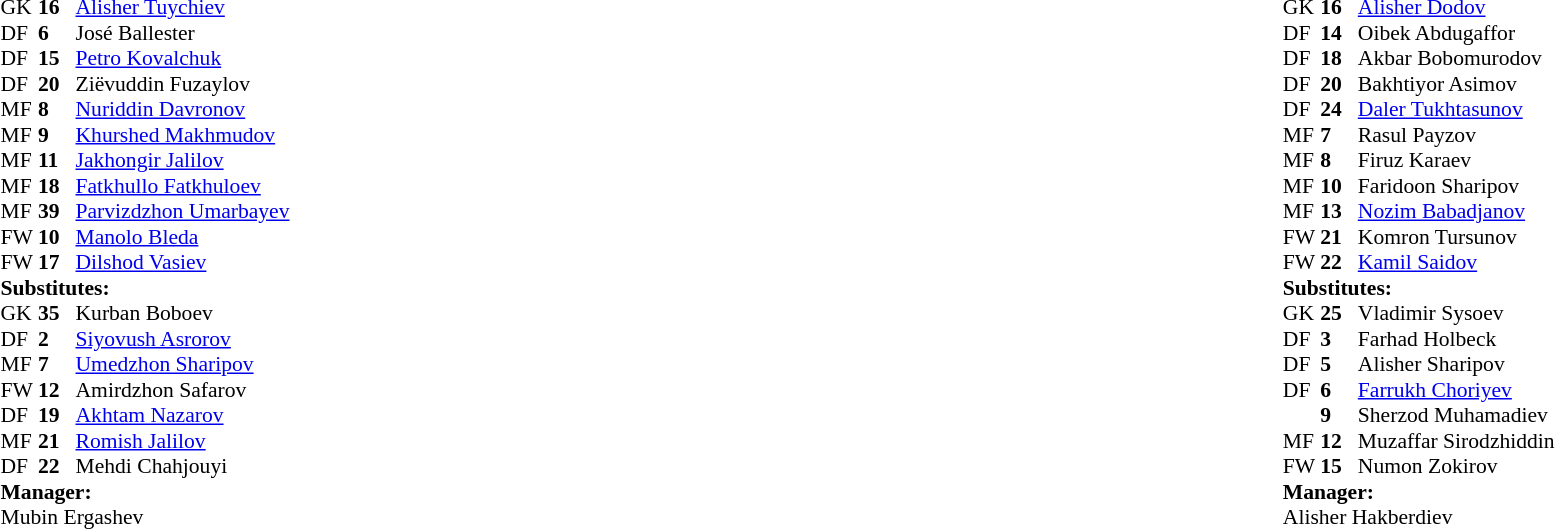<table style="width:100%">
<tr>
<td style="vertical-align:top;width:50%"><br><table style="font-size:90%" cellspacing="0" cellpadding="0">
<tr>
<th width="25"></th>
<th width="25"></th>
</tr>
<tr>
<td>GK</td>
<td><strong>16</strong></td>
<td> <a href='#'>Alisher Tuychiev</a></td>
</tr>
<tr>
<td>DF</td>
<td><strong>6</strong></td>
<td> José Ballester</td>
</tr>
<tr>
<td>DF</td>
<td><strong>15</strong></td>
<td> <a href='#'>Petro Kovalchuk</a></td>
</tr>
<tr>
<td>DF</td>
<td><strong>20</strong></td>
<td> Ziёvuddin Fuzaylov</td>
<td></td>
</tr>
<tr>
<td>MF</td>
<td><strong>8</strong></td>
<td> <a href='#'>Nuriddin Davronov</a></td>
<td></td>
</tr>
<tr>
<td>MF</td>
<td><strong>9</strong></td>
<td> <a href='#'>Khurshed Makhmudov</a></td>
<td></td>
<td></td>
</tr>
<tr>
<td>MF</td>
<td><strong>11</strong></td>
<td> <a href='#'>Jakhongir Jalilov</a></td>
<td></td>
<td></td>
</tr>
<tr>
<td>MF</td>
<td><strong>18</strong></td>
<td> <a href='#'>Fatkhullo Fatkhuloev</a></td>
</tr>
<tr>
<td>MF</td>
<td><strong>39</strong></td>
<td> <a href='#'>Parvizdzhon Umarbayev</a></td>
</tr>
<tr>
<td>FW</td>
<td><strong>10</strong></td>
<td> <a href='#'>Manolo Bleda</a></td>
<td></td>
</tr>
<tr>
<td>FW</td>
<td><strong>17</strong></td>
<td> <a href='#'>Dilshod Vasiev</a></td>
<td></td>
</tr>
<tr>
<td colspan="4"><strong>Substitutes:</strong></td>
</tr>
<tr>
<td>GK</td>
<td><strong>35</strong></td>
<td> Kurban Boboev</td>
</tr>
<tr>
<td>DF</td>
<td><strong>2</strong></td>
<td> <a href='#'>Siyovush Asrorov</a></td>
</tr>
<tr>
<td>MF</td>
<td><strong>7</strong></td>
<td> <a href='#'>Umedzhon Sharipov</a></td>
</tr>
<tr>
<td>FW</td>
<td><strong>12</strong></td>
<td> Amirdzhon Safarov</td>
</tr>
<tr>
<td>DF</td>
<td><strong>19</strong></td>
<td> <a href='#'>Akhtam Nazarov</a></td>
<td></td>
<td></td>
</tr>
<tr>
<td>MF</td>
<td><strong>21</strong></td>
<td> <a href='#'>Romish Jalilov</a></td>
<td></td>
<td></td>
</tr>
<tr>
<td>DF</td>
<td><strong>22</strong></td>
<td> Mehdi Chahjouyi</td>
</tr>
<tr>
<td colspan="4"><strong>Manager:</strong></td>
</tr>
<tr>
<td colspan="4"> Mubin Ergashev</td>
</tr>
</table>
</td>
<td style="vertical-align:top"></td>
<td style="vertical-align:top;width:50%"><br><table cellspacing="0" cellpadding="0" style="font-size:90%;margin:auto">
<tr>
<th width="25"></th>
<th width="25"></th>
</tr>
<tr>
<td>GK</td>
<td><strong>16</strong></td>
<td> <a href='#'>Alisher Dodov</a></td>
</tr>
<tr>
<td>DF</td>
<td><strong>14</strong></td>
<td> Oibek Abdugaffor</td>
</tr>
<tr>
<td>DF</td>
<td><strong>18</strong></td>
<td> Akbar Bobomurodov</td>
<td></td>
<td></td>
</tr>
<tr>
<td>DF</td>
<td><strong>20</strong></td>
<td> Bakhtiyor Asimov</td>
</tr>
<tr>
<td>DF</td>
<td><strong>24</strong></td>
<td> <a href='#'>Daler Tukhtasunov</a></td>
<td></td>
<td></td>
</tr>
<tr>
<td>MF</td>
<td><strong>7</strong></td>
<td> Rasul Payzov</td>
</tr>
<tr>
<td>MF</td>
<td><strong>8</strong></td>
<td> Firuz Karaev</td>
<td></td>
</tr>
<tr>
<td>MF</td>
<td><strong>10</strong></td>
<td> Faridoon Sharipov</td>
</tr>
<tr>
<td>MF</td>
<td><strong>13</strong></td>
<td> <a href='#'>Nozim Babadjanov</a></td>
</tr>
<tr>
<td>FW</td>
<td><strong>21</strong></td>
<td> Komron Tursunov</td>
</tr>
<tr>
<td>FW</td>
<td><strong>22</strong></td>
<td> <a href='#'>Kamil Saidov</a></td>
</tr>
<tr>
<td colspan="4"><strong>Substitutes:</strong></td>
</tr>
<tr>
<td>GK</td>
<td><strong>25</strong></td>
<td> Vladimir Sysoev</td>
</tr>
<tr>
<td>DF</td>
<td><strong>3</strong></td>
<td> Farhad Holbeck</td>
<td></td>
<td></td>
</tr>
<tr>
<td>DF</td>
<td><strong>5</strong></td>
<td> Alisher Sharipov</td>
</tr>
<tr>
<td>DF</td>
<td><strong>6</strong></td>
<td> <a href='#'>Farrukh Choriyev</a></td>
<td></td>
<td></td>
</tr>
<tr>
<td></td>
<td><strong>9</strong></td>
<td> Sherzod Muhamadiev</td>
</tr>
<tr>
<td>MF</td>
<td><strong>12</strong></td>
<td> Muzaffar Sirodzhiddin</td>
</tr>
<tr>
<td>FW</td>
<td><strong>15</strong></td>
<td> Numon Zokirov</td>
</tr>
<tr>
<td colspan="4"><strong>Manager:</strong></td>
</tr>
<tr>
<td colspan="4"> Alisher Hakberdiev</td>
</tr>
</table>
</td>
</tr>
</table>
